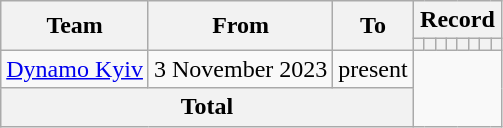<table class="wikitable" style="text-align: center">
<tr>
<th rowspan="2">Team</th>
<th rowspan="2">From</th>
<th rowspan="2">To</th>
<th colspan="8">Record</th>
</tr>
<tr>
<th></th>
<th></th>
<th></th>
<th></th>
<th></th>
<th></th>
<th></th>
<th></th>
</tr>
<tr>
<td align=left><a href='#'>Dynamo Kyiv</a></td>
<td align=left>3 November 2023</td>
<td align=left>present<br></td>
</tr>
<tr>
<th colspan="3">Total<br></th>
</tr>
</table>
